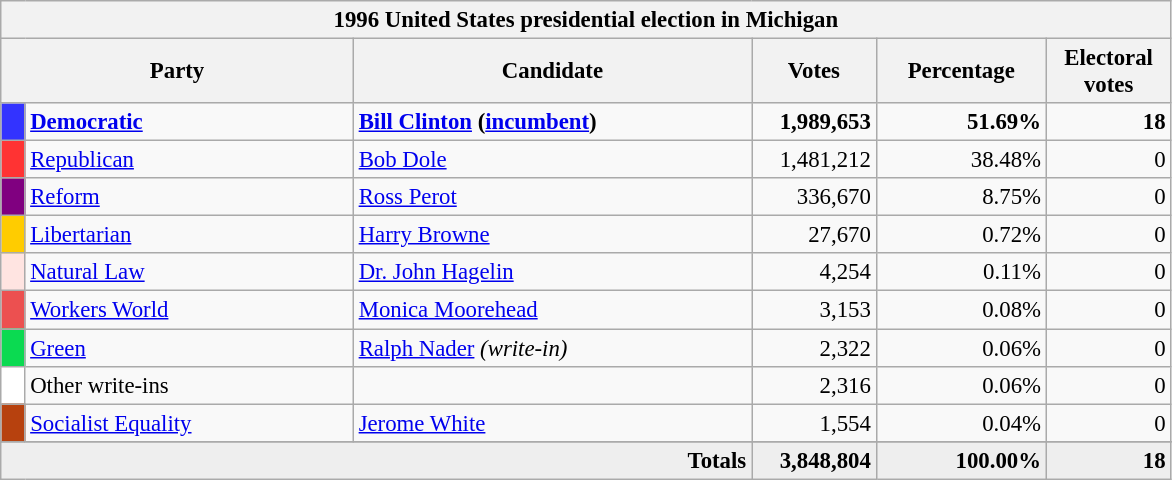<table class="wikitable" style="font-size: 95%;">
<tr>
<th colspan="7">1996 United States presidential election in Michigan</th>
</tr>
<tr>
<th colspan="2" style="width: 15em">Party</th>
<th style="width: 17em">Candidate</th>
<th style="width: 5em">Votes</th>
<th style="width: 7em">Percentage</th>
<th style="width: 5em">Electoral votes</th>
</tr>
<tr>
<th style="background-color:#3333FF; width: 3px"></th>
<td style="width: 130px"><strong><a href='#'>Democratic</a></strong></td>
<td><strong><a href='#'>Bill Clinton</a> (<a href='#'>incumbent</a>)</strong></td>
<td align="right"><strong>1,989,653</strong></td>
<td align="right"><strong>51.69%</strong></td>
<td align="right"><strong>18</strong></td>
</tr>
<tr>
<th style="background-color:#FF3333; width: 3px"></th>
<td style="width: 130px"><a href='#'>Republican</a></td>
<td><a href='#'>Bob Dole</a></td>
<td align="right">1,481,212</td>
<td align="right">38.48%</td>
<td align="right">0</td>
</tr>
<tr>
<th style="background-color:#800080; width: 3px"></th>
<td style="width: 130px"><a href='#'>Reform</a></td>
<td><a href='#'>Ross Perot</a></td>
<td align="right">336,670</td>
<td align="right">8.75%</td>
<td align="right">0</td>
</tr>
<tr>
<th style="background-color:#FFCC00; width: 3px"></th>
<td style="width: 130px"><a href='#'>Libertarian</a></td>
<td><a href='#'>Harry Browne</a></td>
<td align="right">27,670</td>
<td align="right">0.72%</td>
<td align="right">0</td>
</tr>
<tr>
<th style="background-color:#ffe4e1; width: 3px"></th>
<td style="width: 130px"><a href='#'>Natural Law</a></td>
<td><a href='#'>Dr. John Hagelin</a></td>
<td align="right">4,254</td>
<td align="right">0.11%</td>
<td align="right">0</td>
</tr>
<tr>
<th style="background-color:#EC5050; width: 3px"></th>
<td style="width: 130px"><a href='#'>Workers World</a></td>
<td><a href='#'>Monica Moorehead</a></td>
<td align="right">3,153</td>
<td align="right">0.08%</td>
<td align="right">0</td>
</tr>
<tr>
<th style="background-color:#0BDA51; width: 3px"></th>
<td style="width: 130px"><a href='#'>Green</a></td>
<td><a href='#'>Ralph Nader</a> <em>(write-in)</em></td>
<td align="right">2,322</td>
<td align="right">0.06%</td>
<td align="right">0</td>
</tr>
<tr>
<th style="background-color:white; width: 3px"></th>
<td style="width: 130px">Other write-ins</td>
<td></td>
<td align="right">2,316</td>
<td align="right">0.06%</td>
<td align="right">0</td>
</tr>
<tr>
<th style="background-color:#B7410E; width: 3px"></th>
<td style="width: 130px"><a href='#'>Socialist Equality</a></td>
<td><a href='#'>Jerome White</a></td>
<td align="right">1,554</td>
<td align="right">0.04%</td>
<td align="right">0</td>
</tr>
<tr>
</tr>
<tr bgcolor="#EEEEEE">
<td colspan="3" align="right"><strong>Totals</strong></td>
<td align="right"><strong>3,848,804</strong></td>
<td align="right"><strong>100.00%</strong></td>
<td align="right"><strong>18</strong></td>
</tr>
</table>
